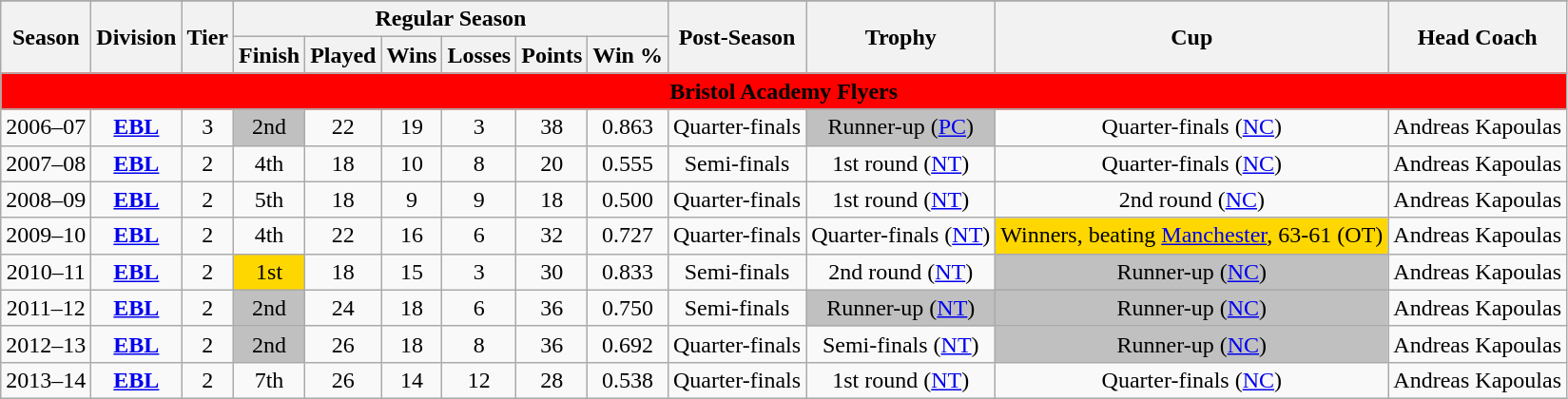<table class="wikitable mw-collapsible mw-collapsed">
<tr>
</tr>
<tr bgcolor="#efefef">
<th rowspan="2">Season</th>
<th rowspan="2">Division</th>
<th rowspan="2">Tier</th>
<th colspan="6">Regular Season</th>
<th rowspan="2">Post-Season</th>
<th rowspan="2">Trophy</th>
<th rowspan="2">Cup</th>
<th rowspan="2">Head Coach</th>
</tr>
<tr>
<th>Finish</th>
<th>Played</th>
<th>Wins</th>
<th>Losses</th>
<th>Points</th>
<th>Win %</th>
</tr>
<tr>
<td colspan="13" align=center bgcolor="#FF0000"><span><strong>Bristol Academy Flyers</strong></span></td>
</tr>
<tr>
<td style="text-align:center;">2006–07</td>
<td style="text-align:center;"><strong><a href='#'>EBL</a></strong></td>
<td style="text-align:center;">3</td>
<td style="text-align:center;" bgcolor=silver>2nd</td>
<td style="text-align:center;">22</td>
<td style="text-align:center;">19</td>
<td style="text-align:center;">3</td>
<td style="text-align:center;">38</td>
<td style="text-align:center;">0.863</td>
<td style="text-align:center;">Quarter-finals</td>
<td style="text-align:center;" bgcolor=silver>Runner-up (<a href='#'>PC</a>)</td>
<td style="text-align:center;">Quarter-finals (<a href='#'>NC</a>)</td>
<td style="text-align:center;">Andreas Kapoulas</td>
</tr>
<tr>
<td style="text-align:center;">2007–08</td>
<td style="text-align:center;"><strong><a href='#'>EBL</a></strong></td>
<td style="text-align:center;">2</td>
<td style="text-align:center;">4th</td>
<td style="text-align:center;">18</td>
<td style="text-align:center;">10</td>
<td style="text-align:center;">8</td>
<td style="text-align:center;">20</td>
<td style="text-align:center;">0.555</td>
<td style="text-align:center;">Semi-finals</td>
<td style="text-align:center;">1st round (<a href='#'>NT</a>)</td>
<td style="text-align:center;">Quarter-finals (<a href='#'>NC</a>)</td>
<td style="text-align:center;">Andreas Kapoulas</td>
</tr>
<tr>
<td style="text-align:center;">2008–09</td>
<td style="text-align:center;"><strong><a href='#'>EBL</a></strong></td>
<td style="text-align:center;">2</td>
<td style="text-align:center;">5th</td>
<td style="text-align:center;">18</td>
<td style="text-align:center;">9</td>
<td style="text-align:center;">9</td>
<td style="text-align:center;">18</td>
<td style="text-align:center;">0.500</td>
<td style="text-align:center;">Quarter-finals</td>
<td style="text-align:center;">1st round (<a href='#'>NT</a>)</td>
<td style="text-align:center;">2nd round (<a href='#'>NC</a>)</td>
<td style="text-align:center;">Andreas Kapoulas</td>
</tr>
<tr>
<td style="text-align:center;">2009–10</td>
<td style="text-align:center;"><strong><a href='#'>EBL</a></strong></td>
<td style="text-align:center;">2</td>
<td style="text-align:center;">4th</td>
<td style="text-align:center;">22</td>
<td style="text-align:center;">16</td>
<td style="text-align:center;">6</td>
<td style="text-align:center;">32</td>
<td style="text-align:center;">0.727</td>
<td style="text-align:center;">Quarter-finals</td>
<td style="text-align:center;">Quarter-finals (<a href='#'>NT</a>)</td>
<td style="text-align:center;" bgcolor=gold>Winners, beating <a href='#'>Manchester</a>, 63-61 (OT)</td>
<td style="text-align:center;">Andreas Kapoulas</td>
</tr>
<tr>
<td style="text-align:center;">2010–11</td>
<td style="text-align:center;"><strong><a href='#'>EBL</a></strong></td>
<td style="text-align:center;">2</td>
<td style="text-align:center;" bgcolor=gold>1st</td>
<td style="text-align:center;">18</td>
<td style="text-align:center;">15</td>
<td style="text-align:center;">3</td>
<td style="text-align:center;">30</td>
<td style="text-align:center;">0.833</td>
<td style="text-align:center;">Semi-finals</td>
<td style="text-align:center;">2nd round (<a href='#'>NT</a>)</td>
<td style="text-align:center;" bgcolor=silver>Runner-up (<a href='#'>NC</a>)</td>
<td style="text-align:center;">Andreas Kapoulas</td>
</tr>
<tr>
<td style="text-align:center;">2011–12</td>
<td style="text-align:center;"><strong><a href='#'>EBL</a></strong></td>
<td style="text-align:center;">2</td>
<td style="text-align:center;" bgcolor=silver>2nd</td>
<td style="text-align:center;">24</td>
<td style="text-align:center;">18</td>
<td style="text-align:center;">6</td>
<td style="text-align:center;">36</td>
<td style="text-align:center;">0.750</td>
<td style="text-align:center;">Semi-finals</td>
<td style="text-align:center;" bgcolor=silver>Runner-up (<a href='#'>NT</a>)</td>
<td style="text-align:center;" bgcolor=silver>Runner-up (<a href='#'>NC</a>)</td>
<td style="text-align:center;">Andreas Kapoulas</td>
</tr>
<tr>
<td style="text-align:center;">2012–13</td>
<td style="text-align:center;"><strong><a href='#'>EBL</a></strong></td>
<td style="text-align:center;">2</td>
<td style="text-align:center;" bgcolor=silver>2nd</td>
<td style="text-align:center;">26</td>
<td style="text-align:center;">18</td>
<td style="text-align:center;">8</td>
<td style="text-align:center;">36</td>
<td style="text-align:center;">0.692</td>
<td style="text-align:center;">Quarter-finals</td>
<td style="text-align:center;">Semi-finals (<a href='#'>NT</a>)</td>
<td style="text-align:center;" bgcolor=silver>Runner-up (<a href='#'>NC</a>)</td>
<td style="text-align:center;">Andreas Kapoulas</td>
</tr>
<tr>
<td style="text-align:center;">2013–14</td>
<td style="text-align:center;"><strong><a href='#'>EBL</a></strong></td>
<td style="text-align:center;">2</td>
<td style="text-align:center;">7th</td>
<td style="text-align:center;">26</td>
<td style="text-align:center;">14</td>
<td style="text-align:center;">12</td>
<td style="text-align:center;">28</td>
<td style="text-align:center;">0.538</td>
<td style="text-align:center;">Quarter-finals</td>
<td style="text-align:center;">1st round (<a href='#'>NT</a>)</td>
<td style="text-align:center;">Quarter-finals (<a href='#'>NC</a>)</td>
<td style="text-align:center;">Andreas Kapoulas</td>
</tr>
</table>
